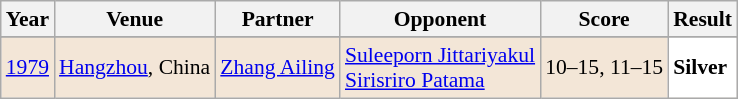<table class="sortable wikitable" style="font-size: 90%;">
<tr>
<th>Year</th>
<th>Venue</th>
<th>Partner</th>
<th>Opponent</th>
<th>Score</th>
<th>Result</th>
</tr>
<tr>
</tr>
<tr style="background:#F3E6D7">
<td align="center"><a href='#'>1979</a></td>
<td align="left"><a href='#'>Hangzhou</a>, China</td>
<td align="left"> <a href='#'>Zhang Ailing</a></td>
<td align="left"> <a href='#'>Suleeporn Jittariyakul</a> <br>  <a href='#'>Sirisriro Patama</a></td>
<td align="left">10–15, 11–15</td>
<td style="text-align:left; background:white"> <strong>Silver</strong></td>
</tr>
</table>
